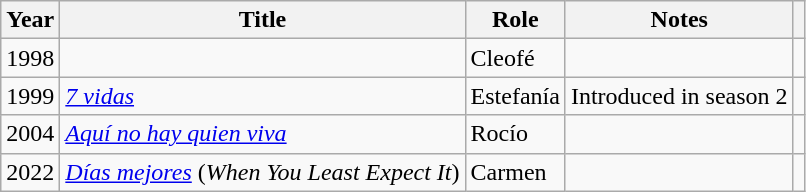<table class="wikitable sortable">
<tr>
<th>Year</th>
<th>Title</th>
<th>Role</th>
<th class="unsortable">Notes</th>
<th></th>
</tr>
<tr>
<td align = "center">1998</td>
<td><em></em></td>
<td>Cleofé</td>
<td></td>
<td align = "center"></td>
</tr>
<tr>
<td align = "center">1999</td>
<td><em><a href='#'>7 vidas</a></em></td>
<td>Estefanía</td>
<td>Introduced in season 2</td>
<td align = "center"></td>
</tr>
<tr>
<td align = "center">2004</td>
<td><em><a href='#'>Aquí no hay quien viva</a></em></td>
<td>Rocío</td>
<td></td>
<td align = "center"></td>
</tr>
<tr>
<td align = "center">2022</td>
<td><em><a href='#'>Días mejores</a></em> (<em>When You Least Expect It</em>)</td>
<td>Carmen</td>
<td></td>
<td align = "center"></td>
</tr>
</table>
